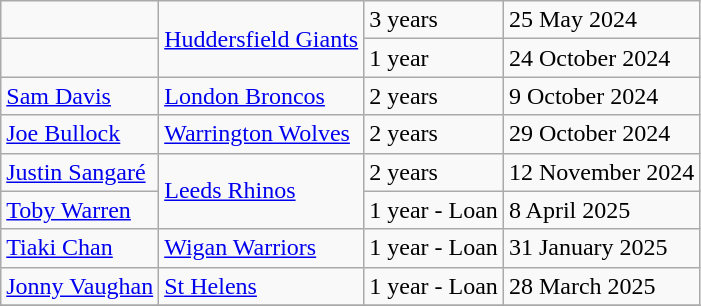<table class="wikitable">
<tr>
<td></td>
<td rowspan=2> <a href='#'>Huddersfield Giants</a></td>
<td>3 years</td>
<td>25 May 2024</td>
</tr>
<tr>
<td></td>
<td>1 year</td>
<td>24 October 2024</td>
</tr>
<tr>
<td> <a href='#'>Sam Davis</a></td>
<td> <a href='#'>London Broncos</a></td>
<td>2 years</td>
<td>9 October 2024</td>
</tr>
<tr>
<td> <a href='#'>Joe Bullock</a></td>
<td> <a href='#'>Warrington Wolves</a></td>
<td>2 years</td>
<td>29 October 2024</td>
</tr>
<tr>
<td> <a href='#'>Justin Sangaré</a></td>
<td Rowspan=2> <a href='#'>Leeds Rhinos</a></td>
<td>2 years</td>
<td>12 November 2024</td>
</tr>
<tr>
<td> <a href='#'>Toby Warren</a></td>
<td>1 year - Loan</td>
<td>8 April 2025</td>
</tr>
<tr>
<td> <a href='#'>Tiaki Chan</a></td>
<td> <a href='#'>Wigan Warriors</a></td>
<td>1 year - Loan</td>
<td>31 January 2025</td>
</tr>
<tr>
<td> <a href='#'>Jonny Vaughan</a></td>
<td> <a href='#'>St Helens</a></td>
<td>1 year - Loan</td>
<td>28 March 2025</td>
</tr>
<tr>
</tr>
</table>
